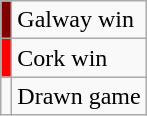<table class="wikitable">
<tr>
<td style="background-color:#800000"></td>
<td>Galway win</td>
</tr>
<tr>
<td style="background-color:#FF0000"></td>
<td>Cork win</td>
</tr>
<tr>
<td></td>
<td>Drawn game</td>
</tr>
</table>
